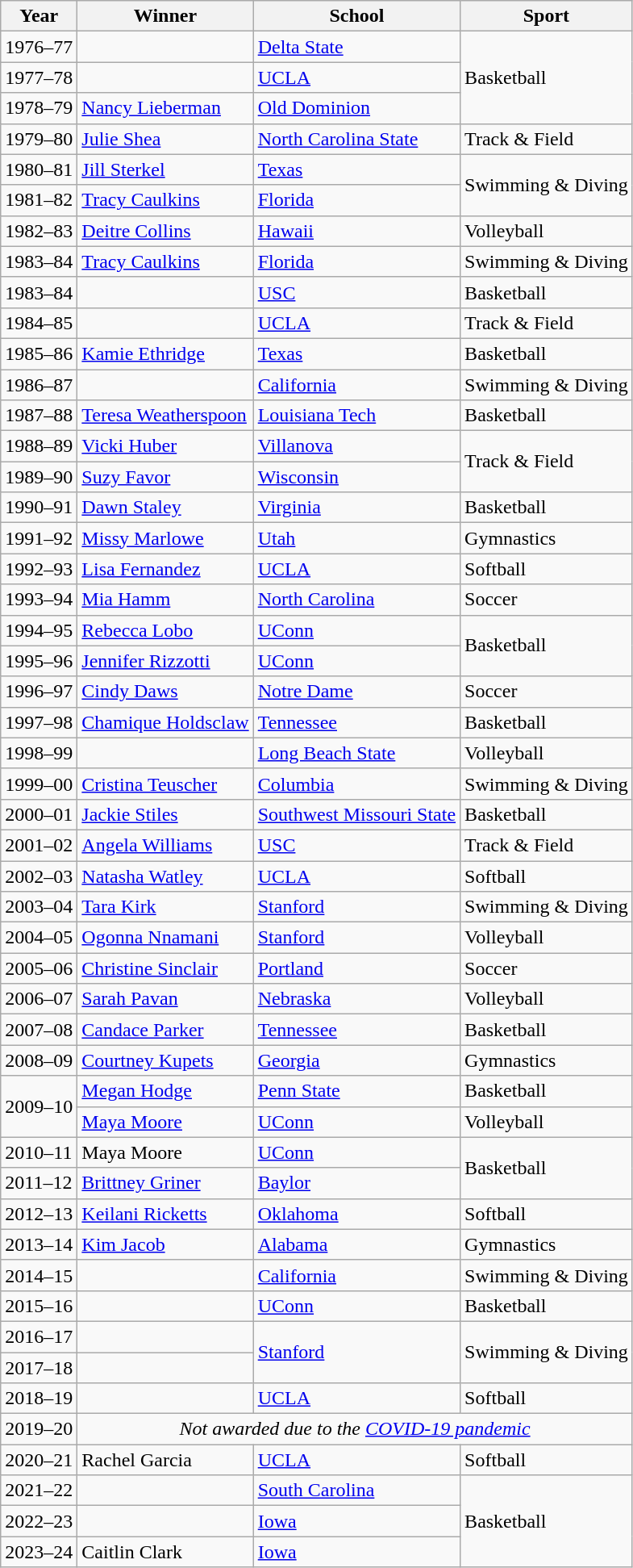<table class="wikitable sortable">
<tr>
<th>Year</th>
<th>Winner</th>
<th>School</th>
<th>Sport</th>
</tr>
<tr>
<td>1976–77</td>
<td></td>
<td><a href='#'>Delta State</a></td>
<td rowspan=3>Basketball</td>
</tr>
<tr>
<td>1977–78</td>
<td></td>
<td><a href='#'>UCLA</a></td>
</tr>
<tr>
<td>1978–79</td>
<td><a href='#'>Nancy Lieberman</a></td>
<td><a href='#'>Old Dominion</a></td>
</tr>
<tr>
<td>1979–80</td>
<td><a href='#'>Julie Shea</a></td>
<td><a href='#'>North Carolina State</a></td>
<td>Track & Field</td>
</tr>
<tr>
<td>1980–81</td>
<td><a href='#'>Jill Sterkel</a></td>
<td><a href='#'>Texas</a></td>
<td rowspan=2>Swimming & Diving</td>
</tr>
<tr>
<td>1981–82</td>
<td><a href='#'>Tracy Caulkins</a></td>
<td><a href='#'>Florida</a></td>
</tr>
<tr>
<td>1982–83</td>
<td><a href='#'>Deitre Collins</a></td>
<td><a href='#'>Hawaii</a></td>
<td>Volleyball</td>
</tr>
<tr>
<td>1983–84</td>
<td><a href='#'>Tracy Caulkins</a></td>
<td><a href='#'>Florida</a></td>
<td>Swimming & Diving</td>
</tr>
<tr>
<td>1983–84</td>
<td></td>
<td><a href='#'>USC</a></td>
<td>Basketball</td>
</tr>
<tr>
<td>1984–85</td>
<td></td>
<td><a href='#'>UCLA</a></td>
<td>Track & Field</td>
</tr>
<tr>
<td>1985–86</td>
<td><a href='#'>Kamie Ethridge</a></td>
<td><a href='#'>Texas</a></td>
<td>Basketball</td>
</tr>
<tr>
<td>1986–87</td>
<td></td>
<td><a href='#'>California</a></td>
<td>Swimming & Diving</td>
</tr>
<tr>
<td>1987–88</td>
<td><a href='#'>Teresa Weatherspoon</a></td>
<td><a href='#'>Louisiana Tech</a></td>
<td>Basketball</td>
</tr>
<tr>
<td>1988–89</td>
<td><a href='#'>Vicki Huber</a></td>
<td><a href='#'>Villanova</a></td>
<td rowspan=2>Track & Field</td>
</tr>
<tr>
<td>1989–90</td>
<td><a href='#'>Suzy Favor</a></td>
<td><a href='#'>Wisconsin</a></td>
</tr>
<tr>
<td>1990–91</td>
<td><a href='#'>Dawn Staley</a></td>
<td><a href='#'>Virginia</a></td>
<td>Basketball</td>
</tr>
<tr>
<td>1991–92</td>
<td><a href='#'>Missy Marlowe</a></td>
<td><a href='#'>Utah</a></td>
<td>Gymnastics</td>
</tr>
<tr>
<td>1992–93</td>
<td><a href='#'>Lisa Fernandez</a></td>
<td><a href='#'>UCLA</a></td>
<td>Softball</td>
</tr>
<tr>
<td>1993–94</td>
<td><a href='#'>Mia Hamm</a></td>
<td><a href='#'>North Carolina</a></td>
<td>Soccer</td>
</tr>
<tr>
<td>1994–95</td>
<td><a href='#'>Rebecca Lobo</a></td>
<td><a href='#'>UConn</a></td>
<td rowspan=2>Basketball</td>
</tr>
<tr>
<td>1995–96</td>
<td><a href='#'>Jennifer Rizzotti</a></td>
<td><a href='#'>UConn</a></td>
</tr>
<tr>
<td>1996–97</td>
<td><a href='#'>Cindy Daws</a></td>
<td><a href='#'>Notre Dame</a></td>
<td>Soccer</td>
</tr>
<tr>
<td>1997–98</td>
<td><a href='#'>Chamique Holdsclaw</a></td>
<td><a href='#'>Tennessee</a></td>
<td>Basketball</td>
</tr>
<tr>
<td>1998–99</td>
<td></td>
<td><a href='#'>Long Beach State</a></td>
<td>Volleyball</td>
</tr>
<tr>
<td>1999–00</td>
<td><a href='#'>Cristina Teuscher</a></td>
<td><a href='#'>Columbia</a></td>
<td>Swimming & Diving</td>
</tr>
<tr>
<td>2000–01</td>
<td><a href='#'>Jackie Stiles</a></td>
<td><a href='#'>Southwest Missouri State</a></td>
<td>Basketball</td>
</tr>
<tr>
<td>2001–02</td>
<td><a href='#'>Angela Williams</a></td>
<td><a href='#'>USC</a></td>
<td>Track & Field</td>
</tr>
<tr>
<td>2002–03</td>
<td><a href='#'>Natasha Watley</a></td>
<td><a href='#'>UCLA</a></td>
<td>Softball</td>
</tr>
<tr>
<td>2003–04</td>
<td><a href='#'>Tara Kirk</a></td>
<td><a href='#'>Stanford</a></td>
<td>Swimming & Diving</td>
</tr>
<tr>
<td>2004–05</td>
<td><a href='#'>Ogonna Nnamani</a></td>
<td><a href='#'>Stanford</a></td>
<td>Volleyball</td>
</tr>
<tr>
<td>2005–06</td>
<td><a href='#'>Christine Sinclair</a></td>
<td><a href='#'>Portland</a></td>
<td>Soccer</td>
</tr>
<tr>
<td>2006–07</td>
<td><a href='#'>Sarah Pavan</a></td>
<td><a href='#'>Nebraska</a></td>
<td>Volleyball</td>
</tr>
<tr>
<td>2007–08</td>
<td><a href='#'>Candace Parker</a></td>
<td><a href='#'>Tennessee</a></td>
<td>Basketball</td>
</tr>
<tr>
<td>2008–09</td>
<td><a href='#'>Courtney Kupets</a></td>
<td><a href='#'>Georgia</a></td>
<td>Gymnastics</td>
</tr>
<tr>
<td rowspan=2>2009–10</td>
<td><a href='#'>Megan Hodge</a></td>
<td><a href='#'>Penn State</a></td>
<td>Basketball</td>
</tr>
<tr>
<td><a href='#'>Maya Moore</a></td>
<td><a href='#'>UConn</a></td>
<td>Volleyball</td>
</tr>
<tr>
<td>2010–11</td>
<td>Maya Moore</td>
<td><a href='#'>UConn</a></td>
<td rowspan=2>Basketball</td>
</tr>
<tr>
<td>2011–12</td>
<td><a href='#'>Brittney Griner</a></td>
<td><a href='#'>Baylor</a></td>
</tr>
<tr>
<td>2012–13</td>
<td><a href='#'>Keilani Ricketts</a></td>
<td><a href='#'>Oklahoma</a></td>
<td>Softball</td>
</tr>
<tr>
<td>2013–14</td>
<td><a href='#'>Kim Jacob</a></td>
<td><a href='#'>Alabama</a></td>
<td>Gymnastics</td>
</tr>
<tr>
<td>2014–15</td>
<td></td>
<td><a href='#'>California</a></td>
<td>Swimming & Diving</td>
</tr>
<tr>
<td>2015–16</td>
<td></td>
<td><a href='#'>UConn</a></td>
<td>Basketball</td>
</tr>
<tr>
<td>2016–17</td>
<td></td>
<td rowspan=2><a href='#'>Stanford</a></td>
<td rowspan=2>Swimming & Diving</td>
</tr>
<tr>
<td>2017–18</td>
<td></td>
</tr>
<tr>
<td>2018–19</td>
<td></td>
<td><a href='#'>UCLA</a></td>
<td>Softball</td>
</tr>
<tr>
<td>2019–20</td>
<td colspan=3 align=center><em>Not awarded due to the <a href='#'>COVID-19 pandemic</a></em></td>
</tr>
<tr>
<td>2020–21</td>
<td>Rachel Garcia</td>
<td><a href='#'>UCLA</a></td>
<td>Softball</td>
</tr>
<tr>
<td>2021–22</td>
<td></td>
<td><a href='#'>South Carolina</a></td>
<td rowspan=3>Basketball</td>
</tr>
<tr>
<td>2022–23</td>
<td></td>
<td><a href='#'>Iowa</a></td>
</tr>
<tr>
<td>2023–24</td>
<td>Caitlin Clark</td>
<td><a href='#'>Iowa</a></td>
</tr>
</table>
